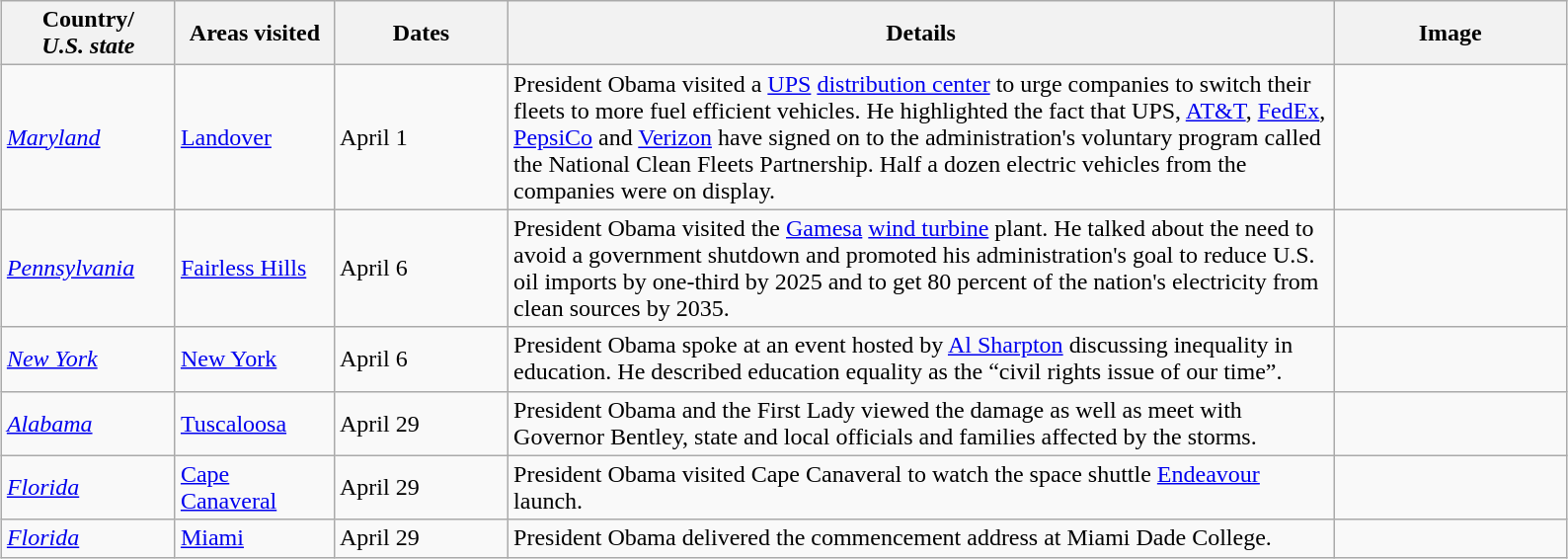<table class="wikitable" style="margin: 1em auto 1em auto">
<tr>
<th width=110>Country/<br><em>U.S. state</em></th>
<th width=100>Areas visited</th>
<th width=110>Dates</th>
<th width=550>Details</th>
<th width=150>Image</th>
</tr>
<tr>
<td> <em><a href='#'>Maryland</a></em></td>
<td><a href='#'>Landover</a></td>
<td>April 1</td>
<td>President Obama visited a <a href='#'>UPS</a> <a href='#'>distribution center</a> to urge companies to switch their fleets to more fuel efficient vehicles.  He highlighted the fact that UPS, <a href='#'>AT&T</a>, <a href='#'>FedEx</a>, <a href='#'>PepsiCo</a> and <a href='#'>Verizon</a> have signed on to the administration's voluntary program called the National Clean Fleets Partnership.  Half a dozen electric vehicles from the companies were on display.</td>
<td></td>
</tr>
<tr>
<td> <em><a href='#'>Pennsylvania</a></em></td>
<td><a href='#'>Fairless Hills</a></td>
<td>April 6</td>
<td>President Obama visited the <a href='#'>Gamesa</a> <a href='#'>wind turbine</a> plant. He talked about the need to avoid a government shutdown and promoted his administration's goal to reduce U.S. oil imports by one-third by 2025 and to get 80 percent of the nation's electricity from clean sources by 2035.</td>
<td></td>
</tr>
<tr>
<td> <em><a href='#'>New York</a></em></td>
<td><a href='#'>New York</a></td>
<td>April 6</td>
<td>President Obama spoke at an event hosted by <a href='#'>Al Sharpton</a> discussing inequality in education.  He described education equality as the “civil rights issue of our time”.</td>
<td></td>
</tr>
<tr>
<td> <em><a href='#'>Alabama</a></em></td>
<td><a href='#'>Tuscaloosa</a></td>
<td>April 29</td>
<td>President Obama and the First Lady viewed the damage as well as meet with Governor Bentley, state and local officials and families affected by the storms.</td>
<td></td>
</tr>
<tr>
<td> <em><a href='#'>Florida</a></em></td>
<td><a href='#'>Cape Canaveral</a></td>
<td>April 29</td>
<td>President Obama visited Cape Canaveral to watch the space shuttle <a href='#'>Endeavour</a> launch.</td>
<td></td>
</tr>
<tr>
<td> <em><a href='#'>Florida</a></em></td>
<td><a href='#'>Miami</a></td>
<td>April 29</td>
<td>President Obama delivered the commencement address at Miami Dade College.</td>
<td></td>
</tr>
</table>
